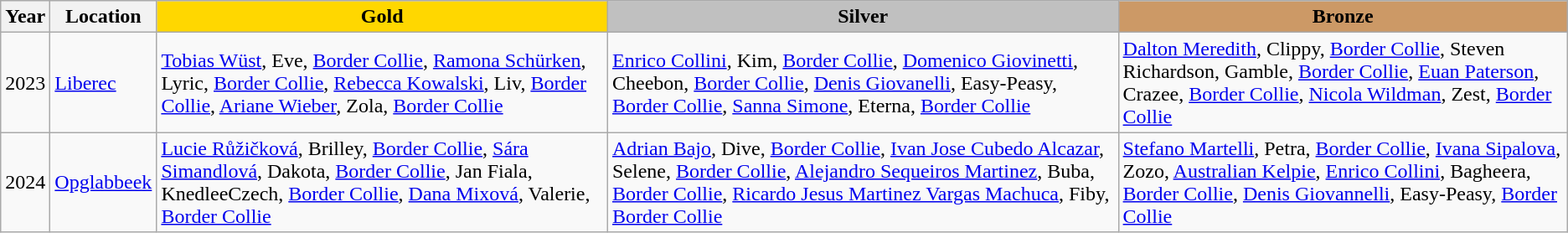<table class="wikitable">
<tr>
<th>Year</th>
<th>Location</th>
<th style="background-color:gold;">Gold</th>
<th style="background-color:silver;">Silver</th>
<th style="background-color:#cc9966;">Bronze</th>
</tr>
<tr>
<td>2023</td>
<td> <a href='#'>Liberec</a></td>
<td> <a href='#'>Tobias Wüst</a>, Eve, <a href='#'>Border Collie</a>, <a href='#'>Ramona Schürken</a>, Lyric, <a href='#'>Border Collie</a>, <a href='#'>Rebecca Kowalski</a>, Liv, <a href='#'>Border Collie</a>, <a href='#'>Ariane Wieber</a>, Zola, <a href='#'>Border Collie</a></td>
<td> <a href='#'>Enrico Collini</a>, Kim, <a href='#'>Border Collie</a>, <a href='#'>Domenico Giovinetti</a>, Cheebon, <a href='#'>Border Collie</a>, <a href='#'>Denis Giovanelli</a>, Easy-Peasy, <a href='#'>Border Collie</a>, <a href='#'>Sanna Simone</a>, Eterna, <a href='#'>Border Collie</a></td>
<td> <a href='#'>Dalton Meredith</a>, Clippy, <a href='#'>Border Collie</a>, Steven Richardson, Gamble, <a href='#'>Border Collie</a>, <a href='#'>Euan Paterson</a>, Crazee, <a href='#'>Border Collie</a>, <a href='#'>Nicola Wildman</a>, Zest, <a href='#'>Border Collie</a></td>
</tr>
<tr>
<td>2024</td>
<td> <a href='#'>Opglabbeek</a></td>
<td> <a href='#'>Lucie Růžičková</a>, Brilley, <a href='#'>Border Collie</a>, <a href='#'>Sára Simandlová</a>, Dakota, <a href='#'>Border Collie</a>, Jan Fiala, KnedleeCzech, <a href='#'>Border Collie</a>, <a href='#'>Dana Mixová</a>, Valerie, <a href='#'>Border Collie</a></td>
<td> <a href='#'>Adrian Bajo</a>, Dive, <a href='#'>Border Collie</a>, <a href='#'>Ivan Jose Cubedo Alcazar</a>, Selene, <a href='#'>Border Collie</a>, <a href='#'>Alejandro Sequeiros Martinez</a>, Buba, <a href='#'>Border Collie</a>, <a href='#'>Ricardo Jesus Martinez Vargas Machuca</a>, Fiby, <a href='#'>Border Collie</a></td>
<td> <a href='#'>Stefano Martelli</a>, Petra, <a href='#'>Border Collie</a>, <a href='#'>Ivana Sipalova</a>, Zozo, <a href='#'>Australian Kelpie</a>, <a href='#'>Enrico Collini</a>, Bagheera, <a href='#'>Border Collie</a>, <a href='#'>Denis Giovannelli</a>, Easy-Peasy, <a href='#'>Border Collie</a></td>
</tr>
</table>
